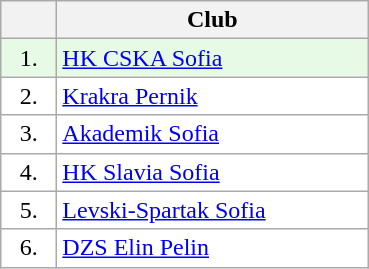<table class="wikitable">
<tr>
<th width="30"></th>
<th width="200">Club</th>
</tr>
<tr bgcolor="#e6fae6" align="center">
<td>1.</td>
<td align="left"><a href='#'>HK CSKA Sofia</a></td>
</tr>
<tr bgcolor="#FFFFFF" align="center">
<td>2.</td>
<td align="left"><a href='#'>Krakra Pernik</a></td>
</tr>
<tr bgcolor="#FFFFFF" align="center">
<td>3.</td>
<td align="left"><a href='#'>Akademik Sofia</a></td>
</tr>
<tr bgcolor="#FFFFFF" align="center">
<td>4.</td>
<td align="left"><a href='#'>HK Slavia Sofia</a></td>
</tr>
<tr bgcolor="#FFFFFF" align="center">
<td>5.</td>
<td align="left"><a href='#'>Levski-Spartak Sofia</a></td>
</tr>
<tr bgcolor="#FFFFFF" align="center">
<td>6.</td>
<td align="left"><a href='#'>DZS Elin Pelin</a></td>
</tr>
</table>
